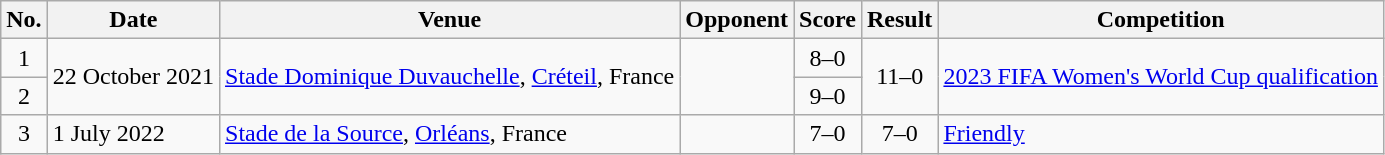<table class="wikitable sortable">
<tr>
<th scope="col">No.</th>
<th scope="col">Date</th>
<th scope="col">Venue</th>
<th scope="col">Opponent</th>
<th scope="col">Score</th>
<th scope="col">Result</th>
<th scope="col">Competition</th>
</tr>
<tr>
<td align="center">1</td>
<td rowspan="2">22 October 2021</td>
<td rowspan="2"><a href='#'>Stade Dominique Duvauchelle</a>, <a href='#'>Créteil</a>, France</td>
<td rowspan="2"></td>
<td align="center">8–0</td>
<td rowspan="2" style="text-align:center">11–0</td>
<td rowspan="2"><a href='#'>2023 FIFA Women's World Cup qualification</a></td>
</tr>
<tr>
<td align="center">2</td>
<td align="center">9–0</td>
</tr>
<tr>
<td align="center">3</td>
<td>1 July 2022</td>
<td><a href='#'>Stade de la Source</a>, <a href='#'>Orléans</a>, France</td>
<td></td>
<td align=center>7–0</td>
<td align=center>7–0</td>
<td><a href='#'>Friendly</a></td>
</tr>
</table>
